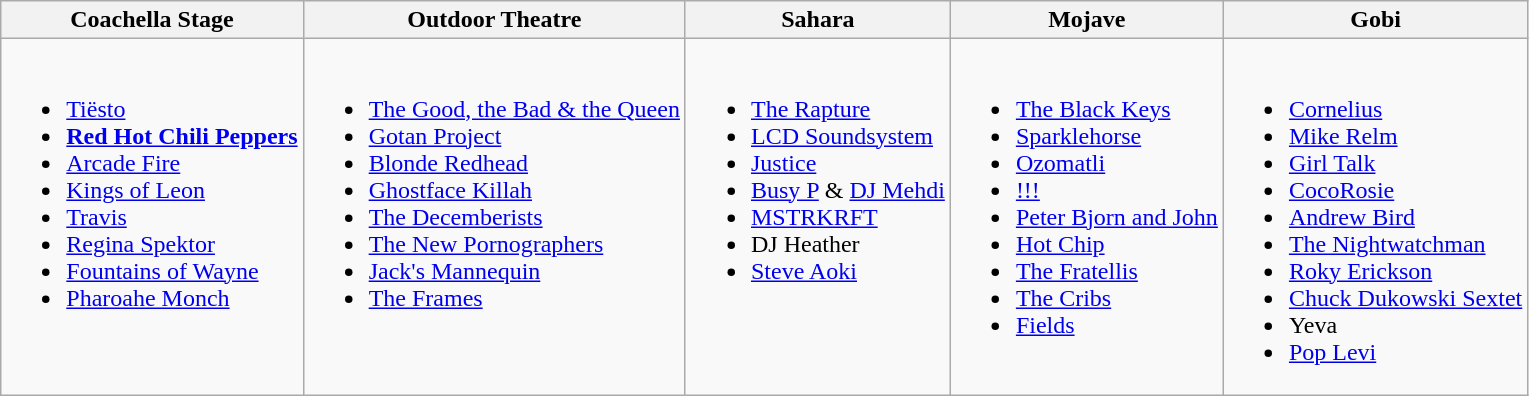<table class="wikitable">
<tr>
<th>Coachella Stage</th>
<th>Outdoor Theatre</th>
<th>Sahara</th>
<th>Mojave</th>
<th>Gobi</th>
</tr>
<tr valign="top">
<td><br><ul><li><a href='#'>Tiësto</a></li><li><strong><a href='#'>Red Hot Chili Peppers</a></strong></li><li><a href='#'>Arcade Fire</a></li><li><a href='#'>Kings of Leon</a></li><li><a href='#'>Travis</a></li><li><a href='#'>Regina Spektor</a></li><li><a href='#'>Fountains of Wayne</a></li><li><a href='#'>Pharoahe Monch</a></li></ul></td>
<td><br><ul><li><a href='#'>The Good, the Bad & the Queen</a></li><li><a href='#'>Gotan Project</a></li><li><a href='#'>Blonde Redhead</a></li><li><a href='#'>Ghostface Killah</a></li><li><a href='#'>The Decemberists</a></li><li><a href='#'>The New Pornographers</a></li><li><a href='#'>Jack's Mannequin</a></li><li><a href='#'>The Frames</a></li></ul></td>
<td><br><ul><li><a href='#'>The Rapture</a></li><li><a href='#'>LCD Soundsystem</a></li><li><a href='#'>Justice</a></li><li><a href='#'>Busy P</a> & <a href='#'>DJ Mehdi</a></li><li><a href='#'>MSTRKRFT</a></li><li>DJ Heather</li><li><a href='#'>Steve Aoki</a></li></ul></td>
<td><br><ul><li><a href='#'>The Black Keys</a></li><li><a href='#'>Sparklehorse</a></li><li><a href='#'>Ozomatli</a></li><li><a href='#'>!!!</a></li><li><a href='#'>Peter Bjorn and John</a></li><li><a href='#'>Hot Chip</a></li><li><a href='#'>The Fratellis</a></li><li><a href='#'>The Cribs</a></li><li><a href='#'>Fields</a></li></ul></td>
<td><br><ul><li><a href='#'>Cornelius</a></li><li><a href='#'>Mike Relm</a></li><li><a href='#'>Girl Talk</a></li><li><a href='#'>CocoRosie</a></li><li><a href='#'>Andrew Bird</a></li><li><a href='#'>The Nightwatchman</a></li><li><a href='#'>Roky Erickson</a></li><li><a href='#'>Chuck Dukowski Sextet</a></li><li>Yeva</li><li><a href='#'>Pop Levi</a></li></ul></td>
</tr>
</table>
